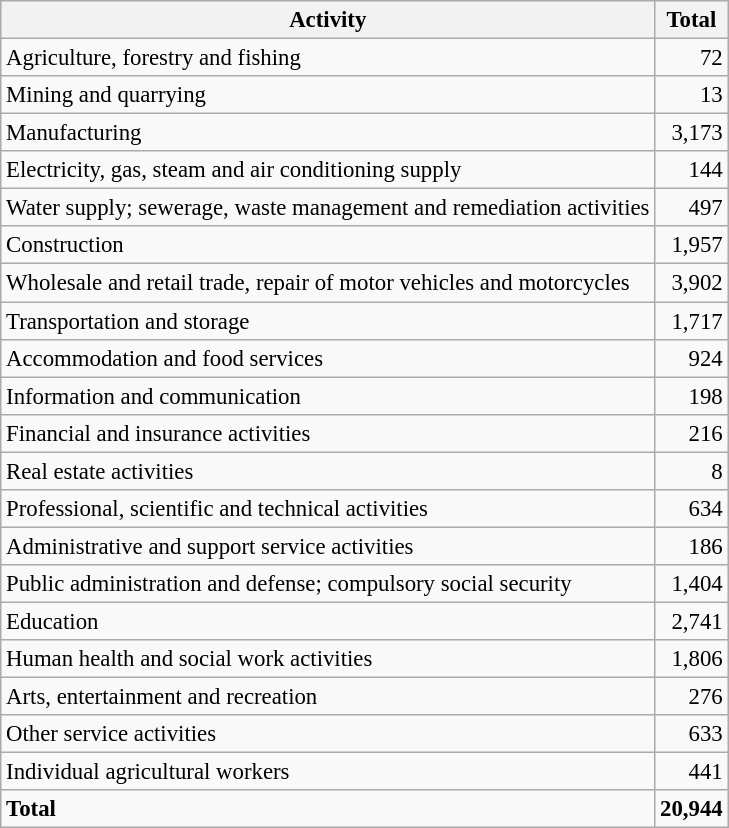<table class="wikitable sortable" style="font-size:95%;">
<tr>
<th>Activity</th>
<th>Total</th>
</tr>
<tr>
<td>Agriculture, forestry and fishing</td>
<td align="right">72</td>
</tr>
<tr>
<td>Mining and quarrying</td>
<td align="right">13</td>
</tr>
<tr>
<td>Manufacturing</td>
<td align="right">3,173</td>
</tr>
<tr>
<td>Electricity, gas, steam and air conditioning supply</td>
<td align="right">144</td>
</tr>
<tr>
<td>Water supply; sewerage, waste management and remediation activities</td>
<td align="right">497</td>
</tr>
<tr>
<td>Construction</td>
<td align="right">1,957</td>
</tr>
<tr>
<td>Wholesale and retail trade, repair of motor vehicles and motorcycles</td>
<td align="right">3,902</td>
</tr>
<tr>
<td>Transportation and storage</td>
<td align="right">1,717</td>
</tr>
<tr>
<td>Accommodation and food services</td>
<td align="right">924</td>
</tr>
<tr>
<td>Information and communication</td>
<td align="right">198</td>
</tr>
<tr>
<td>Financial and insurance activities</td>
<td align="right">216</td>
</tr>
<tr>
<td>Real estate activities</td>
<td align="right">8</td>
</tr>
<tr>
<td>Professional, scientific and technical activities</td>
<td align="right">634</td>
</tr>
<tr>
<td>Administrative and support service activities</td>
<td align="right">186</td>
</tr>
<tr>
<td>Public administration and defense; compulsory social security</td>
<td align="right">1,404</td>
</tr>
<tr>
<td>Education</td>
<td align="right">2,741</td>
</tr>
<tr>
<td>Human health and social work activities</td>
<td align="right">1,806</td>
</tr>
<tr>
<td>Arts, entertainment and recreation</td>
<td align="right">276</td>
</tr>
<tr>
<td>Other service activities</td>
<td align="right">633</td>
</tr>
<tr>
<td>Individual agricultural workers</td>
<td align="right">441</td>
</tr>
<tr class="sortbottom">
<td><strong>Total</strong></td>
<td align="right"><strong>20,944</strong></td>
</tr>
</table>
